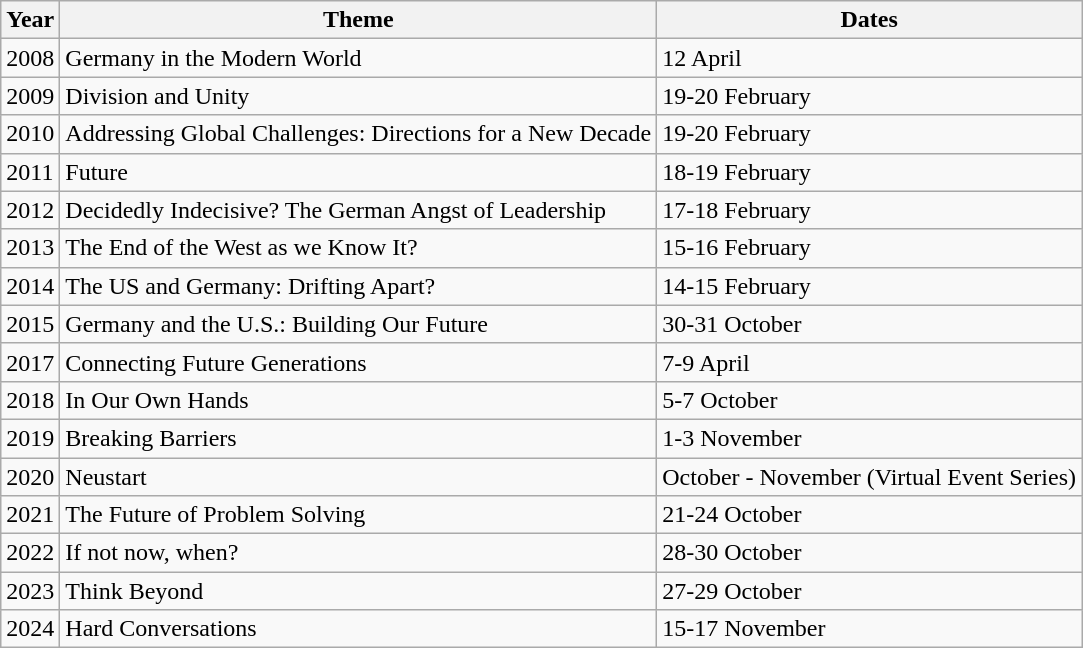<table class="wikitable">
<tr>
<th>Year</th>
<th>Theme</th>
<th>Dates</th>
</tr>
<tr>
<td>2008</td>
<td>Germany in the Modern World</td>
<td>12 April</td>
</tr>
<tr>
<td>2009</td>
<td>Division and Unity</td>
<td>19-20 February</td>
</tr>
<tr>
<td>2010</td>
<td>Addressing Global Challenges: Directions for a New Decade</td>
<td>19-20 February</td>
</tr>
<tr>
<td>2011</td>
<td>Future</td>
<td>18-19 February</td>
</tr>
<tr>
<td>2012</td>
<td>Decidedly Indecisive? The German Angst of Leadership</td>
<td>17-18 February</td>
</tr>
<tr>
<td>2013</td>
<td>The End of the West as we Know It?</td>
<td>15-16 February</td>
</tr>
<tr>
<td>2014</td>
<td>The US and Germany: Drifting Apart?</td>
<td>14-15 February</td>
</tr>
<tr>
<td>2015</td>
<td>Germany and the U.S.: Building Our Future</td>
<td>30-31 October</td>
</tr>
<tr>
<td>2017</td>
<td>Connecting Future Generations</td>
<td>7-9 April</td>
</tr>
<tr>
<td>2018</td>
<td>In Our Own Hands</td>
<td>5-7 October</td>
</tr>
<tr>
<td>2019</td>
<td>Breaking Barriers</td>
<td>1-3 November</td>
</tr>
<tr>
<td>2020</td>
<td>Neustart</td>
<td>October - November (Virtual Event Series)</td>
</tr>
<tr>
<td>2021</td>
<td>The Future of Problem Solving</td>
<td>21-24 October</td>
</tr>
<tr>
<td>2022</td>
<td>If not now, when?</td>
<td>28-30 October</td>
</tr>
<tr>
<td>2023</td>
<td>Think Beyond</td>
<td>27-29 October</td>
</tr>
<tr>
<td>2024</td>
<td>Hard Conversations</td>
<td>15-17 November</td>
</tr>
</table>
